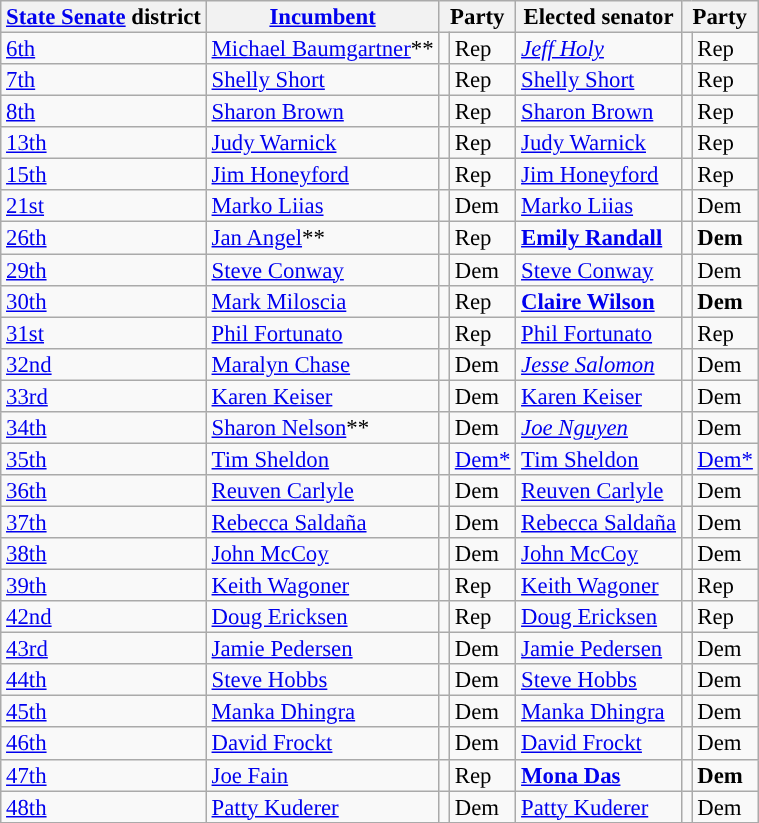<table class="sortable wikitable" style="font-size:95%;line-height:14px;">
<tr>
<th colspan="1" class="unsortable"><a href='#'>State Senate</a> district</th>
<th class="unsortable"><a href='#'>Incumbent</a></th>
<th colspan="2">Party</th>
<th class="unsortable">Elected senator</th>
<th colspan="2">Party</th>
</tr>
<tr>
<td><a href='#'>6th</a></td>
<td><a href='#'>Michael Baumgartner</a>**</td>
<td style="background:"></td>
<td>Rep</td>
<td><em><a href='#'>Jeff Holy</a></em></td>
<td style="background:"></td>
<td>Rep</td>
</tr>
<tr>
<td><a href='#'>7th</a></td>
<td><a href='#'>Shelly Short</a></td>
<td style="background:"></td>
<td>Rep</td>
<td><a href='#'>Shelly Short</a></td>
<td style="background:"></td>
<td>Rep</td>
</tr>
<tr>
<td><a href='#'>8th</a></td>
<td><a href='#'>Sharon Brown</a></td>
<td style="background:"></td>
<td>Rep</td>
<td><a href='#'>Sharon Brown</a></td>
<td style="background:"></td>
<td>Rep</td>
</tr>
<tr>
<td><a href='#'>13th</a></td>
<td><a href='#'>Judy Warnick</a></td>
<td style="background:"></td>
<td>Rep</td>
<td><a href='#'>Judy Warnick</a></td>
<td style="background:"></td>
<td>Rep</td>
</tr>
<tr>
<td><a href='#'>15th</a></td>
<td><a href='#'>Jim Honeyford</a></td>
<td style="background:"></td>
<td>Rep</td>
<td><a href='#'>Jim Honeyford</a></td>
<td style="background:"></td>
<td>Rep</td>
</tr>
<tr>
<td><a href='#'>21st</a></td>
<td><a href='#'>Marko Liias</a></td>
<td style="background:"></td>
<td>Dem</td>
<td><a href='#'>Marko Liias</a></td>
<td style="background:"></td>
<td>Dem</td>
</tr>
<tr>
<td><a href='#'>26th</a></td>
<td><a href='#'>Jan Angel</a>**</td>
<td style="background:"></td>
<td>Rep</td>
<td><strong><a href='#'>Emily Randall</a></strong></td>
<td style="background:"></td>
<td><strong>Dem</strong></td>
</tr>
<tr>
<td><a href='#'>29th</a></td>
<td><a href='#'>Steve Conway</a></td>
<td style="background:"></td>
<td>Dem</td>
<td><a href='#'>Steve Conway</a></td>
<td style="background:"></td>
<td>Dem</td>
</tr>
<tr>
<td><a href='#'>30th</a></td>
<td><a href='#'>Mark Miloscia</a></td>
<td style="background:"></td>
<td>Rep</td>
<td><strong><a href='#'>Claire Wilson</a></strong></td>
<td style="background:"></td>
<td><strong>Dem</strong></td>
</tr>
<tr>
<td><a href='#'>31st</a></td>
<td><a href='#'>Phil Fortunato</a></td>
<td style="background:"></td>
<td>Rep</td>
<td><a href='#'>Phil Fortunato</a></td>
<td style="background:"></td>
<td>Rep</td>
</tr>
<tr>
<td><a href='#'>32nd</a></td>
<td><a href='#'>Maralyn Chase</a></td>
<td style="background:"></td>
<td>Dem</td>
<td><em><a href='#'>Jesse Salomon</a></em></td>
<td style="background:"></td>
<td>Dem</td>
</tr>
<tr>
<td><a href='#'>33rd</a></td>
<td><a href='#'>Karen Keiser</a></td>
<td style="background:"></td>
<td>Dem</td>
<td><a href='#'>Karen Keiser</a></td>
<td style="background:"></td>
<td>Dem</td>
</tr>
<tr>
<td><a href='#'>34th</a></td>
<td><a href='#'>Sharon Nelson</a>**</td>
<td style="background:"></td>
<td>Dem</td>
<td><em><a href='#'>Joe Nguyen</a></em></td>
<td style="background:"></td>
<td>Dem</td>
</tr>
<tr>
<td><a href='#'>35th</a></td>
<td><a href='#'>Tim Sheldon</a></td>
<td style="background:"></td>
<td><a href='#'>Dem*</a></td>
<td><a href='#'>Tim Sheldon</a></td>
<td style="background:"></td>
<td><a href='#'>Dem*</a></td>
</tr>
<tr>
<td><a href='#'>36th</a></td>
<td><a href='#'>Reuven Carlyle</a></td>
<td style="background:"></td>
<td>Dem</td>
<td><a href='#'>Reuven Carlyle</a></td>
<td style="background:"></td>
<td>Dem</td>
</tr>
<tr>
<td><a href='#'>37th</a></td>
<td><a href='#'>Rebecca Saldaña</a></td>
<td style="background:"></td>
<td>Dem</td>
<td><a href='#'>Rebecca Saldaña</a></td>
<td style="background:"></td>
<td>Dem</td>
</tr>
<tr>
<td><a href='#'>38th</a></td>
<td><a href='#'>John McCoy</a></td>
<td style="background:"></td>
<td>Dem</td>
<td><a href='#'>John McCoy</a></td>
<td style="background:"></td>
<td>Dem</td>
</tr>
<tr>
<td><a href='#'>39th</a></td>
<td><a href='#'>Keith Wagoner</a></td>
<td style="background:"></td>
<td>Rep</td>
<td><a href='#'>Keith Wagoner</a></td>
<td style="background:"></td>
<td>Rep</td>
</tr>
<tr>
<td><a href='#'>42nd</a></td>
<td><a href='#'>Doug Ericksen</a></td>
<td style="background:"></td>
<td>Rep</td>
<td><a href='#'>Doug Ericksen</a></td>
<td style="background:"></td>
<td>Rep</td>
</tr>
<tr>
<td><a href='#'>43rd</a></td>
<td><a href='#'>Jamie Pedersen</a></td>
<td style="background:"></td>
<td>Dem</td>
<td><a href='#'>Jamie Pedersen</a></td>
<td style="background:"></td>
<td>Dem</td>
</tr>
<tr>
<td><a href='#'>44th</a></td>
<td><a href='#'>Steve Hobbs</a></td>
<td style="background:"></td>
<td>Dem</td>
<td><a href='#'>Steve Hobbs</a></td>
<td style="background:"></td>
<td>Dem</td>
</tr>
<tr>
<td><a href='#'>45th</a></td>
<td><a href='#'>Manka Dhingra</a></td>
<td style="background:"></td>
<td>Dem</td>
<td><a href='#'>Manka Dhingra</a></td>
<td style="background:"></td>
<td>Dem</td>
</tr>
<tr>
<td><a href='#'>46th</a></td>
<td><a href='#'>David Frockt</a></td>
<td style="background:"></td>
<td>Dem</td>
<td><a href='#'>David Frockt</a></td>
<td style="background:"></td>
<td>Dem</td>
</tr>
<tr>
<td><a href='#'>47th</a></td>
<td><a href='#'>Joe Fain</a></td>
<td style="background:"></td>
<td>Rep</td>
<td><strong><a href='#'>Mona Das</a></strong></td>
<td style="background:"></td>
<td><strong>Dem</strong></td>
</tr>
<tr>
<td><a href='#'>48th</a></td>
<td><a href='#'>Patty Kuderer</a></td>
<td style="background:"></td>
<td>Dem</td>
<td><a href='#'>Patty Kuderer</a></td>
<td style="background:"></td>
<td>Dem</td>
</tr>
<tr>
</tr>
</table>
